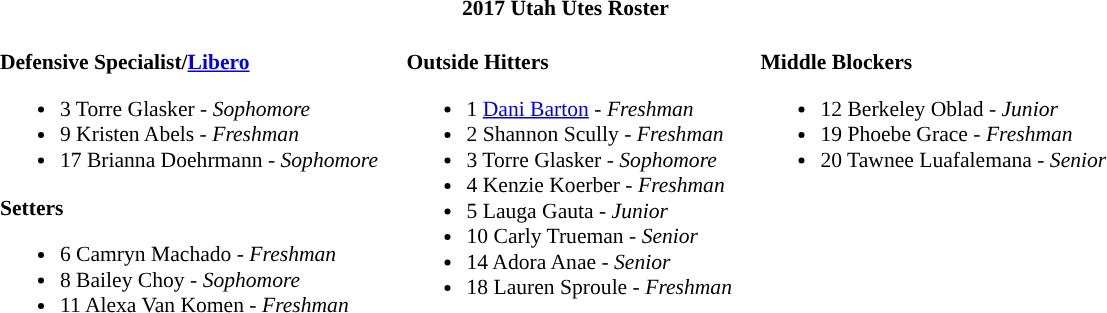<table class="toccolours" style="border-collapse:collapse; font-size:90%;">
<tr>
<th colspan="7">2017 Utah Utes Roster</th>
</tr>
<tr>
</tr>
<tr>
<td width="03"> </td>
<td valign="top"><br><strong>Defensive Specialist/<a href='#'>Libero</a></strong><ul><li>3 Torre Glasker - <em>Sophomore</em></li><li>9 Kristen Abels - <em>Freshman</em></li><li>17 Brianna Doehrmann - <em>Sophomore</em></li></ul><strong>Setters</strong><ul><li>6 Camryn Machado - <em>Freshman</em></li><li>8 Bailey Choy - <em>Sophomore</em></li><li>11 Alexa Van Komen - <em>Freshman</em></li></ul></td>
<td width="15"> </td>
<td valign="top"><br><strong>Outside Hitters</strong><ul><li>1 <a href='#'>Dani Barton</a> - <em>Freshman</em></li><li>2 Shannon Scully - <em>Freshman</em></li><li>3 Torre Glasker - <em>Sophomore</em></li><li>4 Kenzie Koerber - <em>Freshman</em></li><li>5 Lauga Gauta - <em>Junior</em></li><li>10 Carly Trueman - <em>Senior</em></li><li>14 Adora Anae - <em>Senior</em></li><li>18 Lauren Sproule - <em> Freshman</em></li></ul></td>
<td width="15"> </td>
<td valign="top"><br><strong>Middle Blockers</strong><ul><li>12 Berkeley Oblad - <em>Junior</em></li><li>19 Phoebe Grace - <em>Freshman</em></li><li>20 Tawnee Luafalemana - <em>Senior</em></li></ul></td>
<td width="20"> </td>
</tr>
</table>
